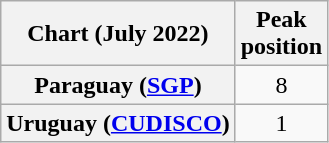<table class="wikitable sortable plainrowheaders" style="text-align:center">
<tr>
<th scope="col">Chart (July 2022)</th>
<th scope="col">Peak<br>position</th>
</tr>
<tr>
<th scope="row">Paraguay (<a href='#'>SGP</a>)</th>
<td>8</td>
</tr>
<tr>
<th scope="row">Uruguay (<a href='#'>CUDISCO</a>)</th>
<td>1</td>
</tr>
</table>
